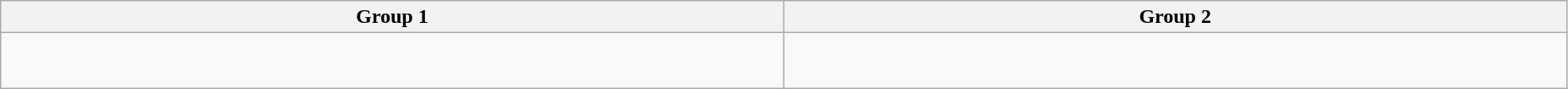<table class="wikitable" width="98%">
<tr>
<th width="25%">Group 1</th>
<th width="25%">Group 2</th>
</tr>
<tr>
<td><br><br></td>
<td><br><br></td>
</tr>
</table>
